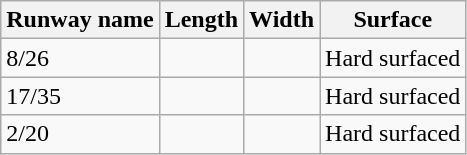<table class="wikitable">
<tr>
<th>Runway name</th>
<th>Length</th>
<th>Width</th>
<th>Surface</th>
</tr>
<tr>
<td>8/26</td>
<td></td>
<td></td>
<td>Hard surfaced</td>
</tr>
<tr>
<td>17/35</td>
<td></td>
<td></td>
<td>Hard surfaced</td>
</tr>
<tr>
<td>2/20</td>
<td></td>
<td></td>
<td>Hard surfaced</td>
</tr>
</table>
